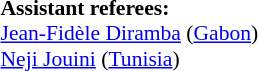<table width=50% style="font-size: 90%">
<tr>
<td><br><strong>Assistant referees:</strong>
<br><a href='#'>Jean-Fidèle Diramba</a> (<a href='#'>Gabon</a>)
<br><a href='#'>Neji Jouini</a> (<a href='#'>Tunisia</a>)</td>
</tr>
</table>
